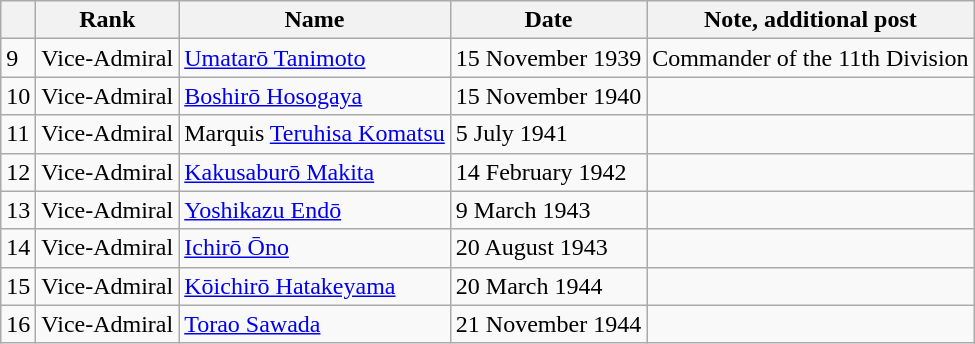<table class=wikitable>
<tr>
<th></th>
<th>Rank</th>
<th>Name</th>
<th>Date</th>
<th>Note, additional post</th>
</tr>
<tr>
<td>9</td>
<td>Vice-Admiral</td>
<td><a href='#'>Umatarō Tanimoto</a></td>
<td>15 November 1939</td>
<td>Commander of the 11th Division</td>
</tr>
<tr>
<td>10</td>
<td>Vice-Admiral</td>
<td><a href='#'>Boshirō Hosogaya</a></td>
<td>15 November 1940</td>
<td></td>
</tr>
<tr>
<td>11</td>
<td>Vice-Admiral</td>
<td>Marquis <a href='#'>Teruhisa Komatsu</a></td>
<td>5 July 1941</td>
<td></td>
</tr>
<tr>
<td>12</td>
<td>Vice-Admiral</td>
<td><a href='#'>Kakusaburō Makita</a></td>
<td>14 February 1942</td>
<td></td>
</tr>
<tr>
<td>13</td>
<td>Vice-Admiral</td>
<td><a href='#'>Yoshikazu Endō</a></td>
<td>9 March 1943</td>
<td></td>
</tr>
<tr>
<td>14</td>
<td>Vice-Admiral</td>
<td><a href='#'>Ichirō Ōno</a></td>
<td>20 August 1943</td>
<td></td>
</tr>
<tr>
<td>15</td>
<td>Vice-Admiral</td>
<td><a href='#'>Kōichirō Hatakeyama</a></td>
<td>20 March 1944</td>
<td></td>
</tr>
<tr>
<td>16</td>
<td>Vice-Admiral</td>
<td><a href='#'>Torao Sawada</a></td>
<td>21 November 1944</td>
<td></td>
</tr>
</table>
